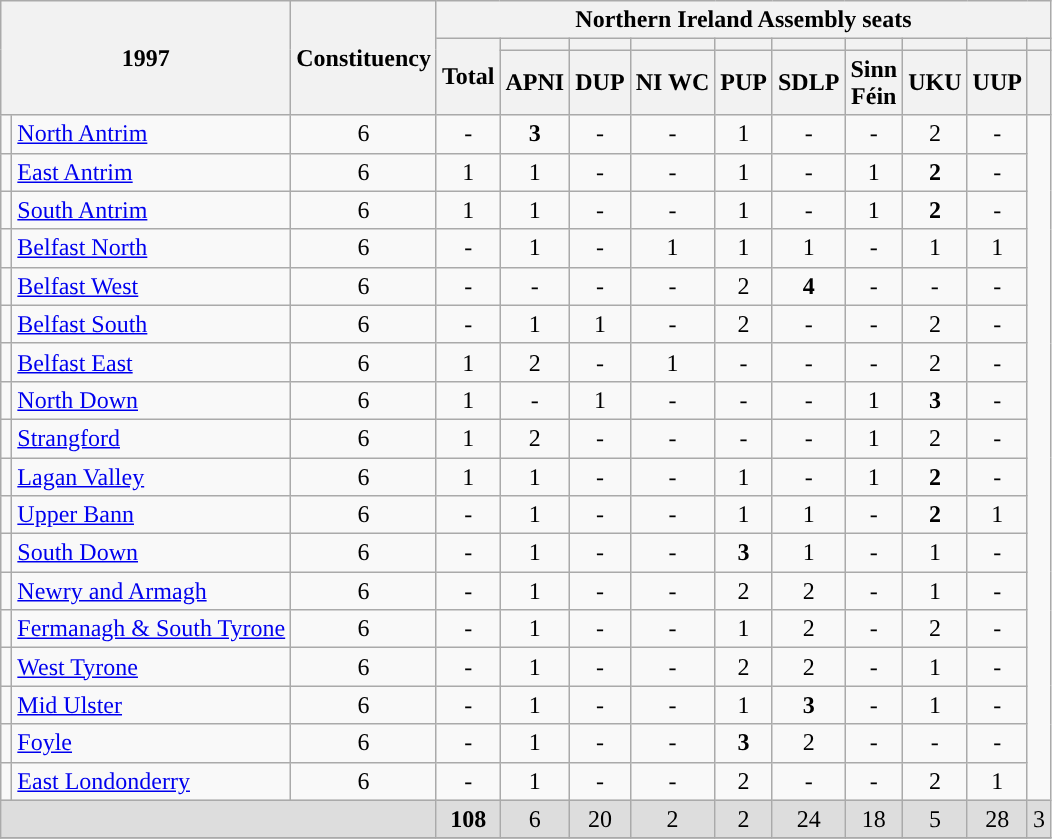<table class="wikitable sortable" style="text-align:center;">
<tr>
<th rowspan=3 colspan=2> 1997</th>
<th rowspan=3>Constituency</th>
<th colspan=10>Northern Ireland Assembly seats</th>
</tr>
<tr>
<th rowspan=2>Total</th>
<th style="background:"></th>
<th style="background:"></th>
<th style="background:"></th>
<th style="background:"></th>
<th style="background:"></th>
<th style="background:"></th>
<th style="background:"></th>
<th style="background:"></th>
<th style="background:"></th>
</tr>
<tr>
<th>APNI</th>
<th>DUP</th>
<th>NI WC</th>
<th>PUP</th>
<th>SDLP</th>
<th>Sinn<br>Féin</th>
<th>UKU</th>
<th>UUP</th>
<th></th>
</tr>
<tr>
<td></td>
<td style="text-align:left;"><a href='#'>North Antrim</a></td>
<td>6</td>
<td>-</td>
<td style:"background;><strong>3</strong></td>
<td>-</td>
<td>-</td>
<td style:"background;>1</td>
<td>-</td>
<td>-</td>
<td style:"background;>2</td>
<td>-</td>
</tr>
<tr>
<td></td>
<td style="text-align:left;"><a href='#'>East Antrim</a></td>
<td>6</td>
<td style:"background;>1</td>
<td style:"background;>1</td>
<td>-</td>
<td>-</td>
<td style:"background;>1</td>
<td>-</td>
<td style:"background;>1</td>
<td style:"background;><strong>2</strong></td>
<td>-</td>
</tr>
<tr>
<td></td>
<td style="text-align:left;"><a href='#'>South Antrim</a></td>
<td>6</td>
<td style:"background;>1</td>
<td style:"background;>1</td>
<td>-</td>
<td>-</td>
<td style:"background;>1</td>
<td>-</td>
<td style:"background;>1</td>
<td style:"background;><strong>2</strong></td>
<td>-</td>
</tr>
<tr>
<td></td>
<td style="text-align:left;"><a href='#'>Belfast North</a></td>
<td>6</td>
<td>-</td>
<td style:"background;>1</td>
<td>-</td>
<td style:"background;>1</td>
<td style:"background;>1</td>
<td style:"background;>1</td>
<td>-</td>
<td style:"background;>1</td>
<td>1</td>
</tr>
<tr>
<td></td>
<td style="text-align:left;"><a href='#'>Belfast West</a></td>
<td>6</td>
<td>-</td>
<td>-</td>
<td>-</td>
<td>-</td>
<td style:"background;>2</td>
<td style:"background;><strong>4</strong></td>
<td>-</td>
<td>-</td>
<td>-</td>
</tr>
<tr>
<td></td>
<td style="text-align:left;"><a href='#'>Belfast South</a></td>
<td>6</td>
<td>-</td>
<td style:"background;>1</td>
<td style:"background;>1</td>
<td>-</td>
<td style:"background;>2</td>
<td>-</td>
<td>-</td>
<td style:"background;>2</td>
<td>-</td>
</tr>
<tr>
<td></td>
<td style="text-align:left;"><a href='#'>Belfast East</a></td>
<td>6</td>
<td style:"background;>1</td>
<td style:"background;>2</td>
<td>-</td>
<td style:"background;>1</td>
<td>-</td>
<td>-</td>
<td>-</td>
<td style:"background;>2</td>
<td>-</td>
</tr>
<tr>
<td></td>
<td style="text-align:left;"><a href='#'>North Down</a></td>
<td>6</td>
<td style:"background;>1</td>
<td>-</td>
<td style:"background;>1</td>
<td>-</td>
<td>-</td>
<td>-</td>
<td style:"background;>1</td>
<td style:"background;><strong>3</strong></td>
<td>-</td>
</tr>
<tr>
<td></td>
<td style="text-align:left;"><a href='#'>Strangford</a></td>
<td>6</td>
<td style:"background;>1</td>
<td style:"background;>2</td>
<td>-</td>
<td>-</td>
<td>-</td>
<td>-</td>
<td style:"background;>1</td>
<td style:"background;>2</td>
<td>-</td>
</tr>
<tr>
<td></td>
<td style="text-align:left;"><a href='#'>Lagan Valley</a></td>
<td>6</td>
<td style:"background;>1</td>
<td style:"background;>1</td>
<td>-</td>
<td>-</td>
<td style:"background;>1</td>
<td>-</td>
<td style:"background;>1</td>
<td style:"background;><strong>2</strong></td>
<td>-</td>
</tr>
<tr>
<td></td>
<td style="text-align:left;"><a href='#'>Upper Bann</a></td>
<td>6</td>
<td>-</td>
<td style:"background;>1</td>
<td>-</td>
<td>-</td>
<td style:"background;>1</td>
<td style:"background;>1</td>
<td>-</td>
<td style:"background;><strong>2</strong></td>
<td>1</td>
</tr>
<tr>
<td></td>
<td style="text-align:left;"><a href='#'>South Down</a></td>
<td>6</td>
<td>-</td>
<td style:"background;>1</td>
<td>-</td>
<td>-</td>
<td style:"background;><strong>3</strong></td>
<td style:"background;>1</td>
<td>-</td>
<td style:"background;>1</td>
<td>-</td>
</tr>
<tr>
<td></td>
<td style="text-align:left;"><a href='#'>Newry and Armagh</a></td>
<td>6</td>
<td>-</td>
<td style:"background;>1</td>
<td>-</td>
<td>-</td>
<td style:"background;>2</td>
<td style:"background;>2</td>
<td>-</td>
<td style:"background;>1</td>
<td>-</td>
</tr>
<tr>
<td></td>
<td style="text-align:left;"><a href='#'>Fermanagh & South Tyrone</a></td>
<td>6</td>
<td>-</td>
<td style:"background;>1</td>
<td>-</td>
<td>-</td>
<td style:"background;>1</td>
<td style:"background;>2</td>
<td>-</td>
<td style:"background;>2</td>
<td>-</td>
</tr>
<tr>
<td></td>
<td style="text-align:left;"><a href='#'>West Tyrone</a></td>
<td>6</td>
<td>-</td>
<td style:"background;>1</td>
<td>-</td>
<td>-</td>
<td style:"background;>2</td>
<td style:"background;>2</td>
<td>-</td>
<td style:"background;>1</td>
<td>-</td>
</tr>
<tr>
<td></td>
<td style="text-align:left;"><a href='#'>Mid Ulster</a></td>
<td>6</td>
<td>-</td>
<td style:"background;>1</td>
<td>-</td>
<td>-</td>
<td style:"background;>1</td>
<td style:"background;><strong>3</strong></td>
<td>-</td>
<td style:"background;>1</td>
<td>-</td>
</tr>
<tr>
<td></td>
<td style="text-align:left;"><a href='#'>Foyle</a></td>
<td>6</td>
<td>-</td>
<td style:"background;>1</td>
<td>-</td>
<td>-</td>
<td style:"background;><strong>3</strong></td>
<td style:"background;>2</td>
<td>-</td>
<td>-</td>
<td>-</td>
</tr>
<tr>
<td></td>
<td style="text-align:left;"><a href='#'>East Londonderry</a></td>
<td>6</td>
<td>-</td>
<td style:"background;>1</td>
<td>-</td>
<td>-</td>
<td style:"background;>2</td>
<td>-</td>
<td>-</td>
<td style:"background;>2</td>
<td>1</td>
</tr>
<tr class="sortbottom"  style="text-align:center; background:#ddd;">
<td colspan=3></td>
<td><strong>108</strong></td>
<td>6</td>
<td>20</td>
<td>2</td>
<td>2</td>
<td>24</td>
<td>18</td>
<td>5</td>
<td>28</td>
<td>3</td>
</tr>
<tr class="sortbottom">
</tr>
</table>
